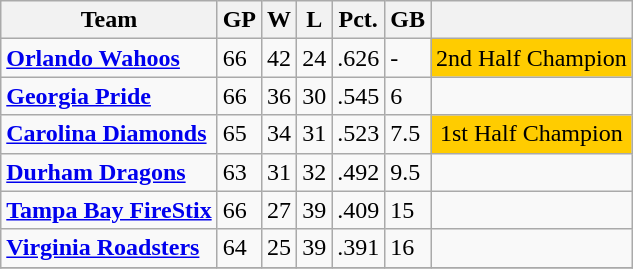<table class="wikitable">
<tr>
<th>Team</th>
<th>GP</th>
<th>W</th>
<th>L</th>
<th>Pct.</th>
<th>GB</th>
<th></th>
</tr>
<tr>
<td><strong><a href='#'>Orlando Wahoos</a></strong></td>
<td>66</td>
<td>42</td>
<td>24</td>
<td>.626</td>
<td>-</td>
<td align="center" bgcolor="#FFCC00">2nd Half Champion</td>
</tr>
<tr>
<td><strong><a href='#'>Georgia Pride</a></strong></td>
<td>66</td>
<td>36</td>
<td>30</td>
<td>.545</td>
<td>6</td>
<td></td>
</tr>
<tr>
<td><strong><a href='#'>Carolina Diamonds</a></strong></td>
<td>65</td>
<td>34</td>
<td>31</td>
<td>.523</td>
<td>7.5</td>
<td align="center" bgcolor="#FFCC00">1st Half Champion</td>
</tr>
<tr>
<td><strong><a href='#'>Durham Dragons</a></strong></td>
<td>63</td>
<td>31</td>
<td>32</td>
<td>.492</td>
<td>9.5</td>
<td></td>
</tr>
<tr>
<td><strong><a href='#'>Tampa Bay FireStix</a></strong></td>
<td>66</td>
<td>27</td>
<td>39</td>
<td>.409</td>
<td>15</td>
<td></td>
</tr>
<tr>
<td><strong><a href='#'>Virginia Roadsters</a></strong></td>
<td>64</td>
<td>25</td>
<td>39</td>
<td>.391</td>
<td>16</td>
<td></td>
</tr>
<tr>
</tr>
</table>
